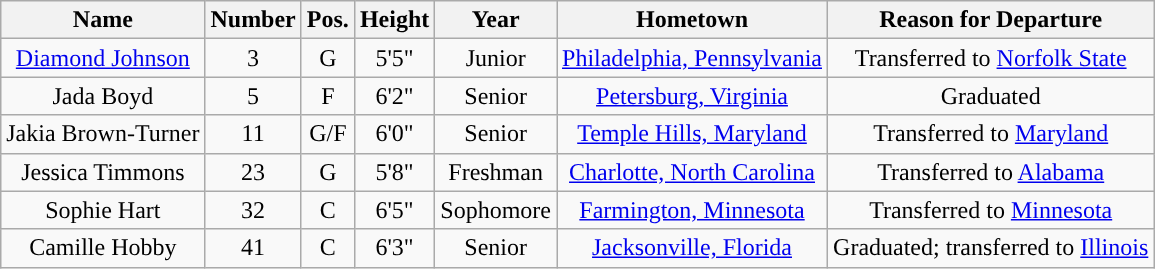<table class="wikitable sortable" border="1" style="text-align: center;">
<tr align=center>
<th>Name</th>
<th>Number</th>
<th>Pos.</th>
<th>Height</th>
<th>Year</th>
<th>Hometown</th>
<th>Reason for Departure</th>
</tr>
<tr>
<td><a href='#'>Diamond Johnson</a></td>
<td>3</td>
<td>G</td>
<td>5'5"</td>
<td>Junior</td>
<td><a href='#'>Philadelphia, Pennsylvania</a></td>
<td>Transferred to <a href='#'>Norfolk State</a></td>
</tr>
<tr>
<td>Jada Boyd</td>
<td>5</td>
<td>F</td>
<td>6'2"</td>
<td>Senior</td>
<td><a href='#'>Petersburg, Virginia</a></td>
<td>Graduated</td>
</tr>
<tr>
<td>Jakia Brown-Turner</td>
<td>11</td>
<td>G/F</td>
<td>6'0"</td>
<td>Senior</td>
<td><a href='#'>Temple Hills, Maryland</a></td>
<td>Transferred to <a href='#'>Maryland</a></td>
</tr>
<tr>
<td>Jessica Timmons</td>
<td>23</td>
<td>G</td>
<td>5'8"</td>
<td>Freshman</td>
<td><a href='#'>Charlotte, North Carolina</a></td>
<td>Transferred to <a href='#'>Alabama</a></td>
</tr>
<tr>
<td>Sophie Hart</td>
<td>32</td>
<td>C</td>
<td>6'5"</td>
<td>Sophomore</td>
<td><a href='#'>Farmington, Minnesota</a></td>
<td>Transferred to <a href='#'>Minnesota</a></td>
</tr>
<tr>
<td>Camille Hobby</td>
<td>41</td>
<td>C</td>
<td>6'3"</td>
<td>Senior</td>
<td><a href='#'>Jacksonville, Florida</a></td>
<td>Graduated; transferred to <a href='#'>Illinois</a></td>
</tr>
</table>
